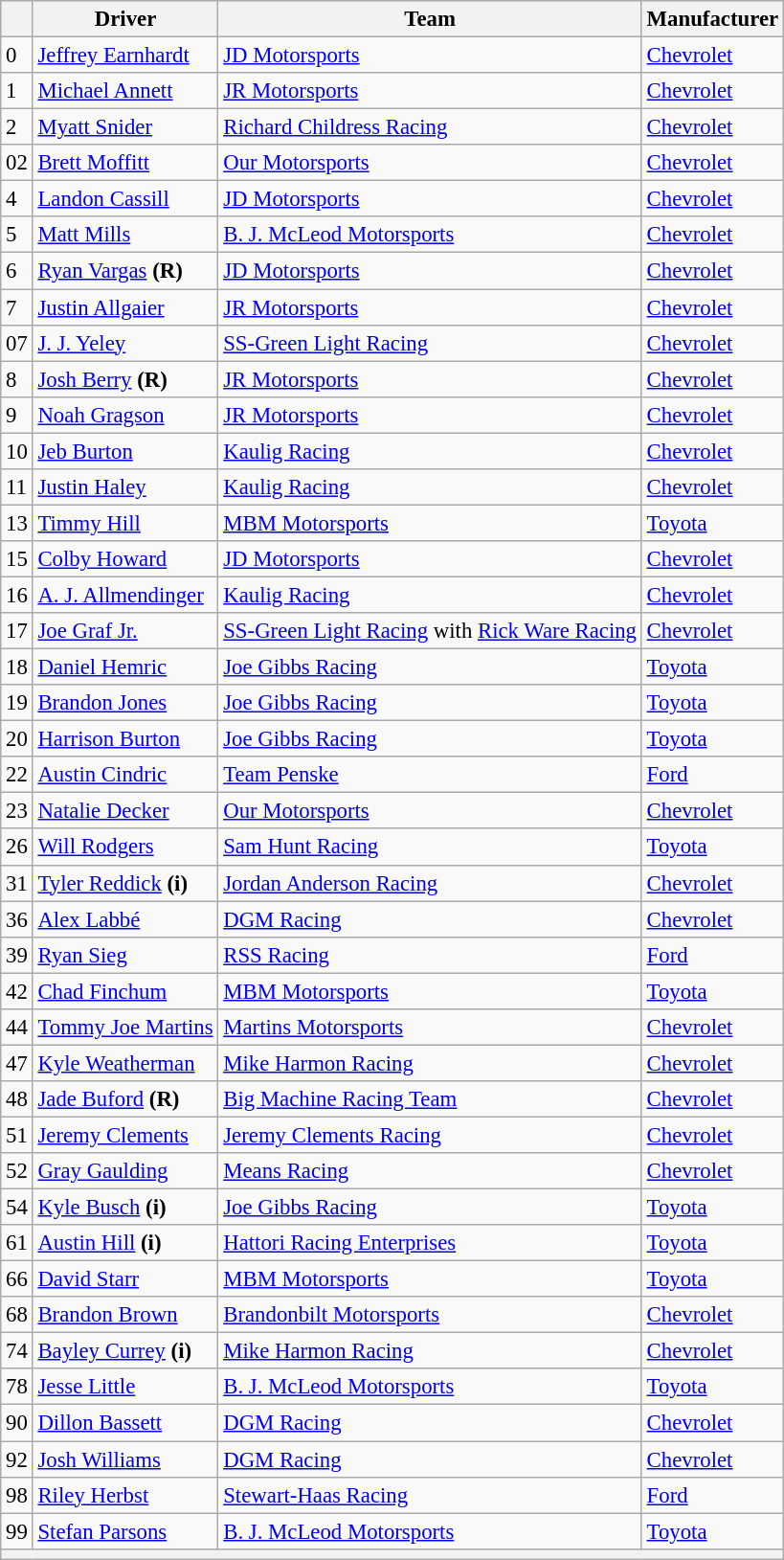<table class="wikitable" style="font-size:95%">
<tr>
<th></th>
<th>Driver</th>
<th>Team</th>
<th>Manufacturer</th>
</tr>
<tr>
<td>0</td>
<td><a href='#'>Jeffrey Earnhardt</a></td>
<td><a href='#'>JD Motorsports</a></td>
<td><a href='#'>Chevrolet</a></td>
</tr>
<tr>
<td>1</td>
<td><a href='#'>Michael Annett</a></td>
<td><a href='#'>JR Motorsports</a></td>
<td><a href='#'>Chevrolet</a></td>
</tr>
<tr>
<td>2</td>
<td><a href='#'>Myatt Snider</a></td>
<td><a href='#'>Richard Childress Racing</a></td>
<td><a href='#'>Chevrolet</a></td>
</tr>
<tr>
<td>02</td>
<td><a href='#'>Brett Moffitt</a></td>
<td><a href='#'>Our Motorsports</a></td>
<td><a href='#'>Chevrolet</a></td>
</tr>
<tr>
<td>4</td>
<td><a href='#'>Landon Cassill</a></td>
<td><a href='#'>JD Motorsports</a></td>
<td><a href='#'>Chevrolet</a></td>
</tr>
<tr>
<td>5</td>
<td><a href='#'>Matt Mills</a></td>
<td><a href='#'>B. J. McLeod Motorsports</a></td>
<td><a href='#'>Chevrolet</a></td>
</tr>
<tr>
<td>6</td>
<td><a href='#'>Ryan Vargas</a> <strong>(R)</strong></td>
<td><a href='#'>JD Motorsports</a></td>
<td><a href='#'>Chevrolet</a></td>
</tr>
<tr>
<td>7</td>
<td><a href='#'>Justin Allgaier</a></td>
<td><a href='#'>JR Motorsports</a></td>
<td><a href='#'>Chevrolet</a></td>
</tr>
<tr>
<td>07</td>
<td><a href='#'>J. J. Yeley</a></td>
<td><a href='#'>SS-Green Light Racing</a></td>
<td><a href='#'>Chevrolet</a></td>
</tr>
<tr>
<td>8</td>
<td><a href='#'>Josh Berry</a> <strong>(R)</strong></td>
<td><a href='#'>JR Motorsports</a></td>
<td><a href='#'>Chevrolet</a></td>
</tr>
<tr>
<td>9</td>
<td><a href='#'>Noah Gragson</a></td>
<td><a href='#'>JR Motorsports</a></td>
<td><a href='#'>Chevrolet</a></td>
</tr>
<tr>
<td>10</td>
<td><a href='#'>Jeb Burton</a></td>
<td><a href='#'>Kaulig Racing</a></td>
<td><a href='#'>Chevrolet</a></td>
</tr>
<tr>
<td>11</td>
<td><a href='#'>Justin Haley</a></td>
<td><a href='#'>Kaulig Racing</a></td>
<td><a href='#'>Chevrolet</a></td>
</tr>
<tr>
<td>13</td>
<td><a href='#'>Timmy Hill</a></td>
<td><a href='#'>MBM Motorsports</a></td>
<td><a href='#'>Toyota</a></td>
</tr>
<tr>
<td>15</td>
<td><a href='#'>Colby Howard</a></td>
<td><a href='#'>JD Motorsports</a></td>
<td><a href='#'>Chevrolet</a></td>
</tr>
<tr>
<td>16</td>
<td><a href='#'>A. J. Allmendinger</a></td>
<td><a href='#'>Kaulig Racing</a></td>
<td><a href='#'>Chevrolet</a></td>
</tr>
<tr>
<td>17</td>
<td><a href='#'>Joe Graf Jr.</a></td>
<td><a href='#'>SS-Green Light Racing</a> with <a href='#'>Rick Ware Racing</a></td>
<td><a href='#'>Chevrolet</a></td>
</tr>
<tr>
<td>18</td>
<td><a href='#'>Daniel Hemric</a></td>
<td><a href='#'>Joe Gibbs Racing</a></td>
<td><a href='#'>Toyota</a></td>
</tr>
<tr>
<td>19</td>
<td><a href='#'>Brandon Jones</a></td>
<td><a href='#'>Joe Gibbs Racing</a></td>
<td><a href='#'>Toyota</a></td>
</tr>
<tr>
<td>20</td>
<td><a href='#'>Harrison Burton</a></td>
<td><a href='#'>Joe Gibbs Racing</a></td>
<td><a href='#'>Toyota</a></td>
</tr>
<tr>
<td>22</td>
<td><a href='#'>Austin Cindric</a></td>
<td><a href='#'>Team Penske</a></td>
<td><a href='#'>Ford</a></td>
</tr>
<tr>
<td>23</td>
<td><a href='#'>Natalie Decker</a></td>
<td><a href='#'>Our Motorsports</a></td>
<td><a href='#'>Chevrolet</a></td>
</tr>
<tr>
<td>26</td>
<td><a href='#'>Will Rodgers</a></td>
<td><a href='#'>Sam Hunt Racing</a></td>
<td><a href='#'>Toyota</a></td>
</tr>
<tr>
<td>31</td>
<td><a href='#'>Tyler Reddick</a> <strong>(i)</strong></td>
<td><a href='#'>Jordan Anderson Racing</a></td>
<td><a href='#'>Chevrolet</a></td>
</tr>
<tr>
<td>36</td>
<td><a href='#'>Alex Labbé</a></td>
<td><a href='#'>DGM Racing</a></td>
<td><a href='#'>Chevrolet</a></td>
</tr>
<tr>
<td>39</td>
<td><a href='#'>Ryan Sieg</a></td>
<td><a href='#'>RSS Racing</a></td>
<td><a href='#'>Ford</a></td>
</tr>
<tr>
<td>42</td>
<td><a href='#'>Chad Finchum</a></td>
<td><a href='#'>MBM Motorsports</a></td>
<td><a href='#'>Toyota</a></td>
</tr>
<tr>
<td>44</td>
<td><a href='#'>Tommy Joe Martins</a></td>
<td><a href='#'>Martins Motorsports</a></td>
<td><a href='#'>Chevrolet</a></td>
</tr>
<tr>
<td>47</td>
<td><a href='#'>Kyle Weatherman</a></td>
<td><a href='#'>Mike Harmon Racing</a></td>
<td><a href='#'>Chevrolet</a></td>
</tr>
<tr>
<td>48</td>
<td><a href='#'>Jade Buford</a> <strong>(R)</strong></td>
<td><a href='#'>Big Machine Racing Team</a></td>
<td><a href='#'>Chevrolet</a></td>
</tr>
<tr>
<td>51</td>
<td><a href='#'>Jeremy Clements</a></td>
<td><a href='#'>Jeremy Clements Racing</a></td>
<td><a href='#'>Chevrolet</a></td>
</tr>
<tr>
<td>52</td>
<td><a href='#'>Gray Gaulding</a></td>
<td><a href='#'>Means Racing</a></td>
<td><a href='#'>Chevrolet</a></td>
</tr>
<tr>
<td>54</td>
<td><a href='#'>Kyle Busch</a> <strong>(i)</strong></td>
<td><a href='#'>Joe Gibbs Racing</a></td>
<td><a href='#'>Toyota</a></td>
</tr>
<tr>
<td>61</td>
<td><a href='#'>Austin Hill</a> <strong>(i)</strong></td>
<td><a href='#'>Hattori Racing Enterprises</a></td>
<td><a href='#'>Toyota</a></td>
</tr>
<tr>
<td>66</td>
<td><a href='#'>David Starr</a></td>
<td><a href='#'>MBM Motorsports</a></td>
<td><a href='#'>Toyota</a></td>
</tr>
<tr>
<td>68</td>
<td><a href='#'>Brandon Brown</a></td>
<td><a href='#'>Brandonbilt Motorsports</a></td>
<td><a href='#'>Chevrolet</a></td>
</tr>
<tr>
<td>74</td>
<td><a href='#'>Bayley Currey</a> <strong>(i)</strong></td>
<td><a href='#'>Mike Harmon Racing</a></td>
<td><a href='#'>Chevrolet</a></td>
</tr>
<tr>
<td>78</td>
<td><a href='#'>Jesse Little</a></td>
<td><a href='#'>B. J. McLeod Motorsports</a></td>
<td><a href='#'>Toyota</a></td>
</tr>
<tr>
<td>90</td>
<td><a href='#'>Dillon Bassett</a></td>
<td><a href='#'>DGM Racing</a></td>
<td><a href='#'>Chevrolet</a></td>
</tr>
<tr>
<td>92</td>
<td><a href='#'>Josh Williams</a></td>
<td><a href='#'>DGM Racing</a></td>
<td><a href='#'>Chevrolet</a></td>
</tr>
<tr>
<td>98</td>
<td><a href='#'>Riley Herbst</a></td>
<td><a href='#'>Stewart-Haas Racing</a></td>
<td><a href='#'>Ford</a></td>
</tr>
<tr>
<td>99</td>
<td><a href='#'>Stefan Parsons</a></td>
<td><a href='#'>B. J. McLeod Motorsports</a></td>
<td><a href='#'>Toyota</a></td>
</tr>
<tr>
<th colspan="7"></th>
</tr>
</table>
